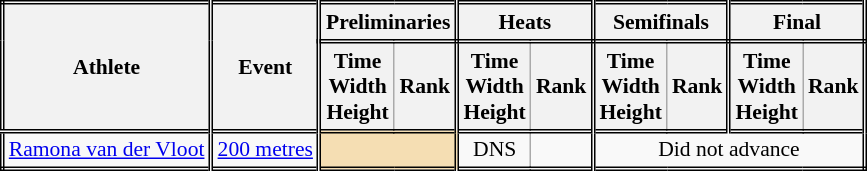<table class=wikitable style="font-size:90%; border: double;">
<tr>
<th rowspan="2" style="border-right:double">Athlete</th>
<th rowspan="2" style="border-right:double">Event</th>
<th colspan="2" style="border-right:double; border-bottom:double;">Preliminaries</th>
<th colspan="2" style="border-right:double; border-bottom:double;">Heats</th>
<th colspan="2" style="border-right:double; border-bottom:double;">Semifinals</th>
<th colspan="2" style="border-right:double; border-bottom:double;">Final</th>
</tr>
<tr>
<th>Time<br>Width<br>Height</th>
<th style="border-right:double">Rank</th>
<th>Time<br>Width<br>Height</th>
<th style="border-right:double">Rank</th>
<th>Time<br>Width<br>Height</th>
<th style="border-right:double">Rank</th>
<th>Time<br>Width<br>Height</th>
<th style="border-right:double">Rank</th>
</tr>
<tr style="border-top: double;">
<td style="border-right:double"><a href='#'>Ramona van der Vloot</a></td>
<td style="border-right:double"><a href='#'>200 metres</a></td>
<td style="border-right:double" colspan= 2 bgcolor="wheat"></td>
<td align=center>DNS</td>
<td align=center style="border-right:double"></td>
<td colspan="4" align=center>Did not advance</td>
</tr>
</table>
